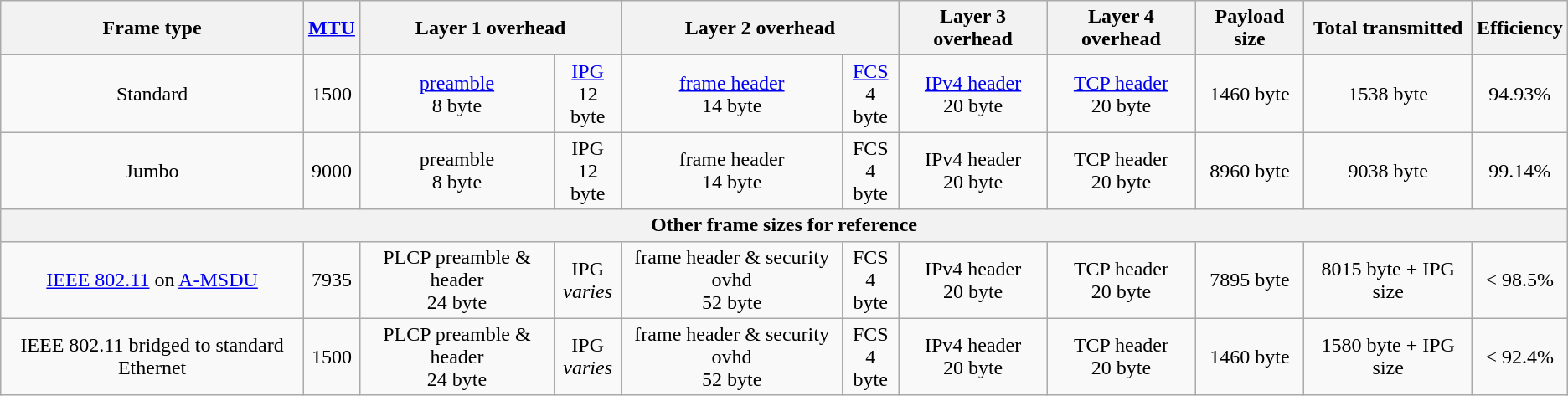<table class="wikitable" style="text-align:center;">
<tr>
<th>Frame type</th>
<th><a href='#'>MTU</a></th>
<th colspan=2>Layer 1 overhead</th>
<th colspan=2>Layer 2 overhead</th>
<th>Layer 3 overhead</th>
<th>Layer 4 overhead</th>
<th>Payload size</th>
<th>Total transmitted</th>
<th>Efficiency</th>
</tr>
<tr>
<td>Standard</td>
<td>1500</td>
<td><a href='#'>preamble</a><br>8 byte</td>
<td><a href='#'>IPG</a><br>12 byte</td>
<td><a href='#'>frame header</a><br>14 byte</td>
<td><a href='#'>FCS</a><br>4 byte</td>
<td><a href='#'>IPv4 header</a><br>20 byte</td>
<td><a href='#'>TCP header</a><br>20 byte</td>
<td>1460 byte</td>
<td>1538 byte</td>
<td>94.93%</td>
</tr>
<tr>
<td>Jumbo</td>
<td>9000</td>
<td>preamble<br>8 byte</td>
<td>IPG<br>12 byte</td>
<td>frame header<br>14 byte</td>
<td>FCS<br>4 byte</td>
<td>IPv4 header<br>20 byte</td>
<td>TCP header<br>20 byte</td>
<td>8960 byte</td>
<td>9038 byte</td>
<td>99.14%</td>
</tr>
<tr>
<th colspan=12>Other frame sizes for reference</th>
</tr>
<tr>
<td><a href='#'>IEEE 802.11</a> on <a href='#'>A-MSDU</a></td>
<td>7935</td>
<td>PLCP preamble & header<br>24 byte</td>
<td>IPG<br><em>varies</em></td>
<td>frame header & security ovhd<br>52 byte</td>
<td>FCS<br>4 byte</td>
<td>IPv4 header<br>20 byte</td>
<td>TCP header<br>20 byte</td>
<td>7895 byte</td>
<td>8015 byte + IPG size</td>
<td>< 98.5%</td>
</tr>
<tr>
<td>IEEE 802.11 bridged to standard Ethernet</td>
<td>1500</td>
<td>PLCP preamble & header<br>24 byte</td>
<td>IPG<br><em>varies</em></td>
<td>frame header & security ovhd<br>52 byte</td>
<td>FCS<br>4 byte</td>
<td>IPv4 header<br>20 byte</td>
<td>TCP header<br>20 byte</td>
<td>1460 byte</td>
<td>1580 byte + IPG size</td>
<td>< 92.4%</td>
</tr>
</table>
